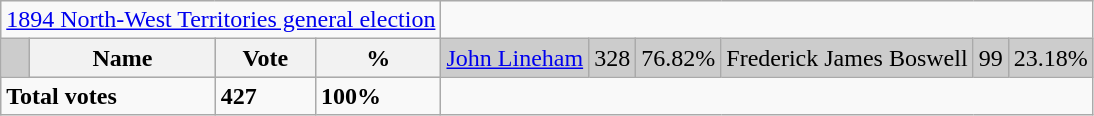<table class="wikitable">
<tr>
<td colspan=4 align=center><a href='#'>1894 North-West Territories general election</a></td>
</tr>
<tr bgcolor="CCCCCC">
<td></td>
<th>Name</th>
<th>Vote</th>
<th>%<br></th>
<td><a href='#'>John Lineham</a></td>
<td>328</td>
<td>76.82%<br></td>
<td>Frederick James Boswell</td>
<td>99</td>
<td>23.18%</td>
</tr>
<tr>
<td colspan=2><strong>Total votes</strong></td>
<td><strong>427</strong></td>
<td><strong>100%</strong></td>
</tr>
</table>
